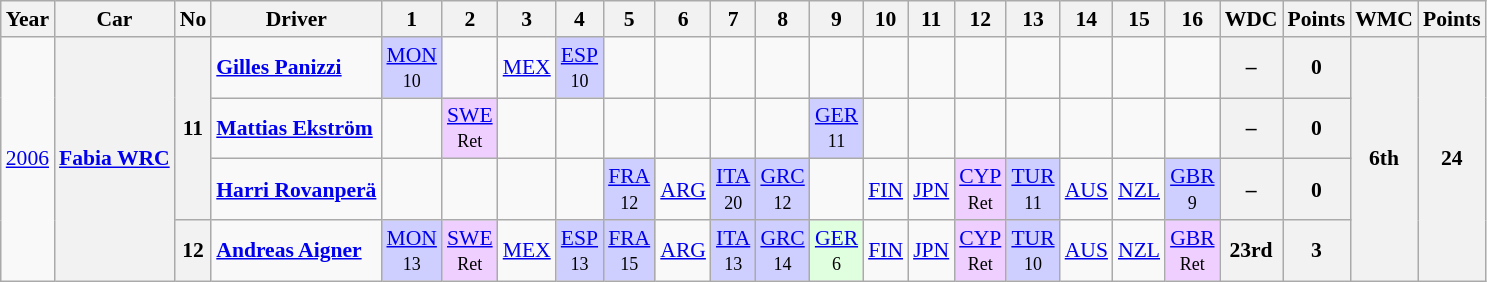<table class="wikitable" style="text-align:center; font-size:90%">
<tr>
<th>Year</th>
<th>Car</th>
<th>No</th>
<th>Driver</th>
<th>1</th>
<th>2</th>
<th>3</th>
<th>4</th>
<th>5</th>
<th>6</th>
<th>7</th>
<th>8</th>
<th>9</th>
<th>10</th>
<th>11</th>
<th>12</th>
<th>13</th>
<th>14</th>
<th>15</th>
<th>16</th>
<th>WDC</th>
<th>Points</th>
<th>WMC</th>
<th>Points</th>
</tr>
<tr>
<td rowspan="4"><a href='#'>2006</a></td>
<th rowspan="4"><a href='#'>Fabia WRC</a></th>
<th rowspan="3">11</th>
<td align="left"> <strong><a href='#'>Gilles Panizzi</a></strong></td>
<td style="background:#CFCFFF;"><a href='#'>MON</a><br><small>10</small></td>
<td></td>
<td><a href='#'>MEX</a></td>
<td style="background:#CFCFFF;"><a href='#'>ESP</a><br><small>10</small></td>
<td></td>
<td></td>
<td></td>
<td></td>
<td></td>
<td></td>
<td></td>
<td></td>
<td></td>
<td></td>
<td></td>
<td></td>
<th>–</th>
<th>0</th>
<th rowspan="4">6th</th>
<th rowspan="4">24</th>
</tr>
<tr>
<td align="left"> <strong><a href='#'>Mattias Ekström</a></strong></td>
<td></td>
<td style="background:#EFCFFF;"><a href='#'>SWE</a><br><small>Ret</small></td>
<td></td>
<td></td>
<td></td>
<td></td>
<td></td>
<td></td>
<td style="background:#CFCFFF;"><a href='#'>GER</a><br><small>11</small></td>
<td></td>
<td></td>
<td></td>
<td></td>
<td></td>
<td></td>
<td></td>
<th>–</th>
<th>0</th>
</tr>
<tr>
<td align="left"> <strong><a href='#'>Harri Rovanperä</a></strong></td>
<td></td>
<td></td>
<td></td>
<td></td>
<td style="background:#CFCFFF;"><a href='#'>FRA</a><br><small>12</small></td>
<td><a href='#'>ARG</a></td>
<td style="background:#CFCFFF;"><a href='#'>ITA</a><br><small>20</small></td>
<td style="background:#CFCFFF;"><a href='#'>GRC</a><br><small>12</small></td>
<td></td>
<td><a href='#'>FIN</a></td>
<td><a href='#'>JPN</a></td>
<td style="background:#EFCFFF;"><a href='#'>CYP</a><br><small>Ret</small></td>
<td style="background:#CFCFFF;"><a href='#'>TUR</a><br><small>11</small></td>
<td><a href='#'>AUS</a></td>
<td><a href='#'>NZL</a></td>
<td style="background:#CFCFFF;"><a href='#'>GBR</a><br><small>9</small></td>
<th>–</th>
<th>0</th>
</tr>
<tr>
<th>12</th>
<td align="left"> <strong><a href='#'>Andreas Aigner</a></strong></td>
<td style="background:#CFCFFF;"><a href='#'>MON</a><br><small>13</small></td>
<td style="background:#EFCFFF;"><a href='#'>SWE</a><br><small>Ret</small></td>
<td><a href='#'>MEX</a></td>
<td style="background:#CFCFFF;"><a href='#'>ESP</a><br><small>13</small></td>
<td style="background:#CFCFFF;"><a href='#'>FRA</a><br><small>15</small></td>
<td><a href='#'>ARG</a></td>
<td style="background:#CFCFFF;"><a href='#'>ITA</a><br><small>13</small></td>
<td style="background:#CFCFFF;"><a href='#'>GRC</a><br><small>14</small></td>
<td style="background:#DFFFDF;"><a href='#'>GER</a><br><small>6</small></td>
<td><a href='#'>FIN</a></td>
<td><a href='#'>JPN</a></td>
<td style="background:#EFCFFF;"><a href='#'>CYP</a><br><small>Ret</small></td>
<td style="background:#CFCFFF;"><a href='#'>TUR</a><br><small>10</small></td>
<td><a href='#'>AUS</a></td>
<td><a href='#'>NZL</a></td>
<td style="background:#EFCFFF;"><a href='#'>GBR</a><br><small>Ret</small></td>
<th>23rd</th>
<th>3</th>
</tr>
</table>
